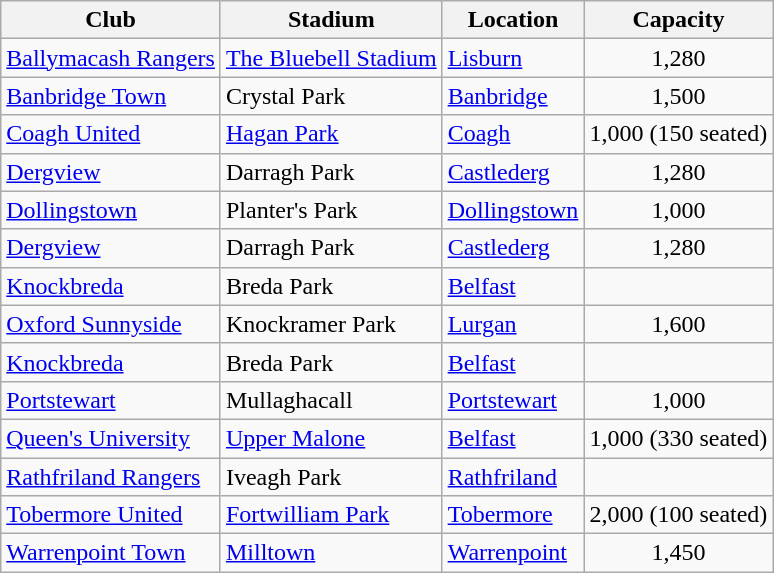<table class="wikitable sortable">
<tr>
<th>Club</th>
<th>Stadium</th>
<th>Location</th>
<th>Capacity</th>
</tr>
<tr>
<td><a href='#'>Ballymacash Rangers</a></td>
<td><a href='#'>The Bluebell Stadium</a></td>
<td><a href='#'>Lisburn</a></td>
<td style="text-align:center;">1,280</td>
</tr>
<tr>
<td><a href='#'>Banbridge Town</a></td>
<td>Crystal Park</td>
<td><a href='#'>Banbridge</a></td>
<td style="text-align:center;">1,500</td>
</tr>
<tr>
<td><a href='#'>Coagh United</a></td>
<td><a href='#'>Hagan Park</a></td>
<td><a href='#'>Coagh</a></td>
<td style="text-align:center;">1,000 (150 seated)</td>
</tr>
<tr>
<td><a href='#'>Dergview</a></td>
<td>Darragh Park</td>
<td><a href='#'>Castlederg</a></td>
<td style="text-align:center;">1,280</td>
</tr>
<tr>
<td><a href='#'>Dollingstown</a></td>
<td>Planter's Park</td>
<td><a href='#'>Dollingstown</a></td>
<td style="text-align:center;">1,000</td>
</tr>
<tr>
<td><a href='#'>Dergview</a></td>
<td>Darragh Park</td>
<td><a href='#'>Castlederg</a></td>
<td style="text-align:center;">1,280</td>
</tr>
<tr>
<td><a href='#'>Knockbreda</a></td>
<td>Breda Park</td>
<td><a href='#'>Belfast</a></td>
<td style="text-align:center;"></td>
</tr>
<tr>
<td><a href='#'>Oxford Sunnyside</a></td>
<td>Knockramer Park</td>
<td><a href='#'>Lurgan</a></td>
<td style="text-align:center;">1,600</td>
</tr>
<tr>
<td><a href='#'>Knockbreda</a></td>
<td>Breda Park</td>
<td><a href='#'>Belfast</a></td>
<td style="text-align:center;"></td>
</tr>
<tr>
<td><a href='#'>Portstewart</a></td>
<td>Mullaghacall</td>
<td><a href='#'>Portstewart</a></td>
<td style="text-align:center;">1,000</td>
</tr>
<tr>
<td><a href='#'>Queen's University</a></td>
<td><a href='#'>Upper Malone</a></td>
<td><a href='#'>Belfast</a></td>
<td style="text-align:center;">1,000 (330 seated)</td>
</tr>
<tr>
<td><a href='#'>Rathfriland Rangers</a></td>
<td>Iveagh Park</td>
<td><a href='#'>Rathfriland</a></td>
<td style="text-align:center;"></td>
</tr>
<tr>
<td><a href='#'>Tobermore United</a></td>
<td><a href='#'>Fortwilliam Park</a></td>
<td><a href='#'>Tobermore</a></td>
<td style="text-align:center;">2,000 (100 seated)</td>
</tr>
<tr>
<td><a href='#'>Warrenpoint Town</a></td>
<td><a href='#'>Milltown</a></td>
<td><a href='#'>Warrenpoint</a></td>
<td style="text-align:center;">1,450</td>
</tr>
</table>
